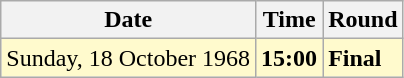<table class="wikitable">
<tr>
<th>Date</th>
<th>Time</th>
<th>Round</th>
</tr>
<tr style=background:lemonchiffon>
<td>Sunday, 18 October 1968</td>
<td><strong>15:00</strong></td>
<td><strong>Final</strong></td>
</tr>
</table>
